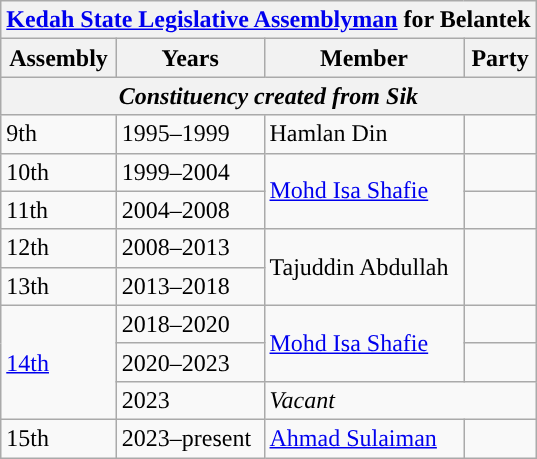<table class="wikitable">
<tr>
<th colspan="4"><a href='#'>Kedah State Legislative Assemblyman</a> for Belantek</th>
</tr>
<tr>
<th>Assembly</th>
<th>Years</th>
<th>Member</th>
<th>Party</th>
</tr>
<tr>
<th colspan="4" align="center"><em>Constituency created from Sik</em></th>
</tr>
<tr>
<td>9th</td>
<td>1995–1999</td>
<td>Hamlan Din</td>
<td></td>
</tr>
<tr>
<td>10th</td>
<td>1999–2004</td>
<td rowspan="2"><a href='#'>Mohd Isa Shafie</a></td>
<td></td>
</tr>
<tr>
<td>11th</td>
<td>2004–2008</td>
<td></td>
</tr>
<tr>
<td>12th</td>
<td>2008–2013</td>
<td rowspan="2">Tajuddin Abdullah</td>
<td rowspan="2"></td>
</tr>
<tr>
<td>13th</td>
<td>2013–2018</td>
</tr>
<tr>
<td rowspan="3"><a href='#'>14th</a></td>
<td>2018–2020</td>
<td rowspan=2><a href='#'>Mohd Isa Shafie</a></td>
<td></td>
</tr>
<tr>
<td>2020–2023</td>
<td></td>
</tr>
<tr>
<td>2023</td>
<td colspan="2"><em>Vacant</em></td>
</tr>
<tr>
<td>15th</td>
<td>2023–present</td>
<td><a href='#'>Ahmad Sulaiman</a></td>
<td></td>
</tr>
</table>
